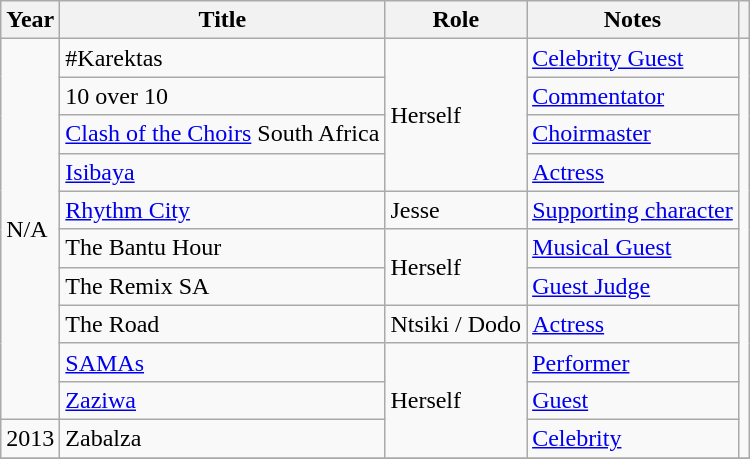<table class="wikitable">
<tr>
<th>Year</th>
<th>Title</th>
<th>Role</th>
<th>Notes</th>
<th></th>
</tr>
<tr>
<td rowspan="10">N/A</td>
<td>#Karektas<br></td>
<td rowspan="4">Herself</td>
<td><a href='#'>Celebrity Guest</a></td>
<td rowspan="11"></td>
</tr>
<tr>
<td>10 over 10<br></td>
<td><a href='#'>Commentator</a></td>
</tr>
<tr>
<td><a href='#'>Clash of the Choirs</a> South Africa<br></td>
<td><a href='#'>Choirmaster</a></td>
</tr>
<tr>
<td><a href='#'>Isibaya</a><br></td>
<td><a href='#'>Actress</a></td>
</tr>
<tr>
<td><a href='#'>Rhythm City</a><br></td>
<td>Jesse</td>
<td><a href='#'>Supporting character</a></td>
</tr>
<tr>
<td>The Bantu Hour<br></td>
<td rowspan="2">Herself</td>
<td><a href='#'>Musical Guest</a></td>
</tr>
<tr>
<td>The Remix SA<br></td>
<td><a href='#'>Guest Judge</a></td>
</tr>
<tr>
<td>The Road<br></td>
<td>Ntsiki / Dodo</td>
<td><a href='#'>Actress</a></td>
</tr>
<tr>
<td><a href='#'>SAMAs</a></td>
<td rowspan="3">Herself</td>
<td><a href='#'>Performer</a></td>
</tr>
<tr>
<td><a href='#'>Zaziwa</a><br></td>
<td><a href='#'>Guest</a></td>
</tr>
<tr>
<td>2013</td>
<td>Zabalza<br></td>
<td><a href='#'>Celebrity</a></td>
</tr>
<tr>
</tr>
</table>
